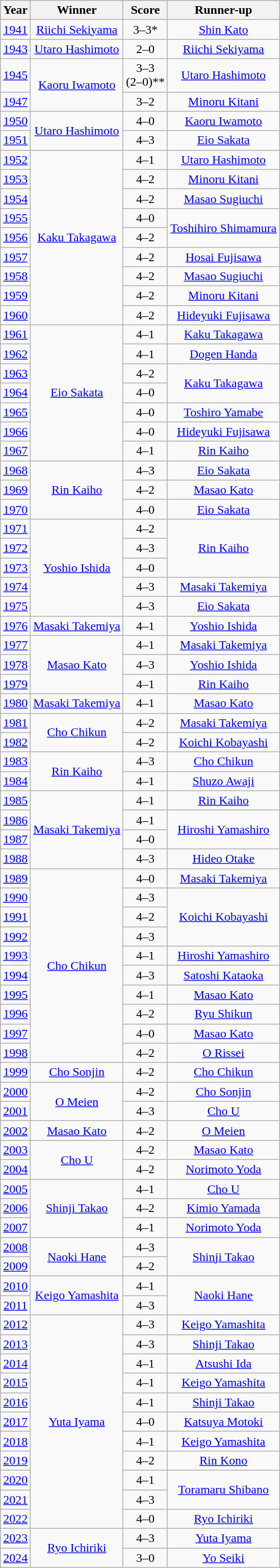<table class="wikitable sortable" style="text-align: center;">
<tr>
<th>Year</th>
<th>Winner</th>
<th>Score</th>
<th>Runner-up</th>
</tr>
<tr>
<td><a href='#'>1941</a></td>
<td><a href='#'>Riichi Sekiyama</a></td>
<td>3–3*</td>
<td><a href='#'>Shin Kato</a></td>
</tr>
<tr>
<td><a href='#'>1943</a></td>
<td><a href='#'>Utaro Hashimoto</a></td>
<td>2–0</td>
<td><a href='#'>Riichi Sekiyama</a></td>
</tr>
<tr>
<td><a href='#'>1945</a></td>
<td rowspan=2><a href='#'>Kaoru Iwamoto</a></td>
<td>3–3<br>(2–0)**</td>
<td><a href='#'>Utaro Hashimoto</a></td>
</tr>
<tr>
<td><a href='#'>1947</a></td>
<td>3–2</td>
<td><a href='#'>Minoru Kitani</a></td>
</tr>
<tr>
<td><a href='#'>1950</a></td>
<td rowspan=2><a href='#'>Utaro Hashimoto</a></td>
<td>4–0</td>
<td><a href='#'>Kaoru Iwamoto</a></td>
</tr>
<tr>
<td><a href='#'>1951</a></td>
<td>4–3</td>
<td><a href='#'>Eio Sakata</a></td>
</tr>
<tr>
<td><a href='#'>1952</a></td>
<td rowspan=9><a href='#'>Kaku Takagawa</a></td>
<td>4–1</td>
<td><a href='#'>Utaro Hashimoto</a></td>
</tr>
<tr>
<td><a href='#'>1953</a></td>
<td>4–2</td>
<td><a href='#'>Minoru Kitani</a></td>
</tr>
<tr>
<td><a href='#'>1954</a></td>
<td>4–2</td>
<td><a href='#'>Masao Sugiuchi</a></td>
</tr>
<tr>
<td><a href='#'>1955</a></td>
<td>4–0</td>
<td rowspan=2><a href='#'>Toshihiro Shimamura</a></td>
</tr>
<tr>
<td><a href='#'>1956</a></td>
<td>4–2</td>
</tr>
<tr>
<td><a href='#'>1957</a></td>
<td>4–2</td>
<td><a href='#'>Hosai Fujisawa</a></td>
</tr>
<tr>
<td><a href='#'>1958</a></td>
<td>4–2</td>
<td><a href='#'>Masao Sugiuchi</a></td>
</tr>
<tr>
<td><a href='#'>1959</a></td>
<td>4–2</td>
<td><a href='#'>Minoru Kitani</a></td>
</tr>
<tr>
<td><a href='#'>1960</a></td>
<td>4–2</td>
<td><a href='#'>Hideyuki Fujisawa</a></td>
</tr>
<tr>
<td><a href='#'>1961</a></td>
<td rowspan=7><a href='#'>Eio Sakata</a></td>
<td>4–1</td>
<td><a href='#'>Kaku Takagawa</a></td>
</tr>
<tr>
<td><a href='#'>1962</a></td>
<td>4–1</td>
<td><a href='#'>Dogen Handa</a></td>
</tr>
<tr>
<td><a href='#'>1963</a></td>
<td>4–2</td>
<td rowspan=2><a href='#'>Kaku Takagawa</a></td>
</tr>
<tr>
<td><a href='#'>1964</a></td>
<td>4–0</td>
</tr>
<tr>
<td><a href='#'>1965</a></td>
<td>4–0</td>
<td><a href='#'>Toshiro Yamabe</a></td>
</tr>
<tr>
<td><a href='#'>1966</a></td>
<td>4–0</td>
<td><a href='#'>Hideyuki Fujisawa</a></td>
</tr>
<tr>
<td><a href='#'>1967</a></td>
<td>4–1</td>
<td><a href='#'>Rin Kaiho</a></td>
</tr>
<tr>
<td><a href='#'>1968</a></td>
<td rowspan=3><a href='#'>Rin Kaiho</a></td>
<td>4–3</td>
<td><a href='#'>Eio Sakata</a></td>
</tr>
<tr>
<td><a href='#'>1969</a></td>
<td>4–2</td>
<td><a href='#'>Masao Kato</a></td>
</tr>
<tr>
<td><a href='#'>1970</a></td>
<td>4–0</td>
<td><a href='#'>Eio Sakata</a></td>
</tr>
<tr>
<td><a href='#'>1971</a></td>
<td rowspan=5><a href='#'>Yoshio Ishida</a></td>
<td>4–2</td>
<td rowspan=3><a href='#'>Rin Kaiho</a></td>
</tr>
<tr>
<td><a href='#'>1972</a></td>
<td>4–3</td>
</tr>
<tr>
<td><a href='#'>1973</a></td>
<td>4–0</td>
</tr>
<tr>
<td><a href='#'>1974</a></td>
<td>4–3</td>
<td><a href='#'>Masaki Takemiya</a></td>
</tr>
<tr>
<td><a href='#'>1975</a></td>
<td>4–3</td>
<td><a href='#'>Eio Sakata</a></td>
</tr>
<tr>
<td><a href='#'>1976</a></td>
<td><a href='#'>Masaki Takemiya</a></td>
<td>4–1</td>
<td><a href='#'>Yoshio Ishida</a></td>
</tr>
<tr>
<td><a href='#'>1977</a></td>
<td rowspan=3><a href='#'>Masao Kato</a></td>
<td>4–1</td>
<td><a href='#'>Masaki Takemiya</a></td>
</tr>
<tr>
<td><a href='#'>1978</a></td>
<td>4–3</td>
<td><a href='#'>Yoshio Ishida</a></td>
</tr>
<tr>
<td><a href='#'>1979</a></td>
<td>4–1</td>
<td><a href='#'>Rin Kaiho</a></td>
</tr>
<tr>
<td><a href='#'>1980</a></td>
<td><a href='#'>Masaki Takemiya</a></td>
<td>4–1</td>
<td><a href='#'>Masao Kato</a></td>
</tr>
<tr>
<td><a href='#'>1981</a></td>
<td rowspan=2><a href='#'>Cho Chikun</a></td>
<td>4–2</td>
<td><a href='#'>Masaki Takemiya</a></td>
</tr>
<tr>
<td><a href='#'>1982</a></td>
<td>4–2</td>
<td><a href='#'>Koichi Kobayashi</a></td>
</tr>
<tr>
<td><a href='#'>1983</a></td>
<td rowspan=2><a href='#'>Rin Kaiho</a></td>
<td>4–3</td>
<td><a href='#'>Cho Chikun</a></td>
</tr>
<tr>
<td><a href='#'>1984</a></td>
<td>4–1</td>
<td><a href='#'>Shuzo Awaji</a></td>
</tr>
<tr>
<td><a href='#'>1985</a></td>
<td rowspan=4><a href='#'>Masaki Takemiya</a></td>
<td>4–1</td>
<td><a href='#'>Rin Kaiho</a></td>
</tr>
<tr>
<td><a href='#'>1986</a></td>
<td>4–1</td>
<td rowspan=2><a href='#'>Hiroshi Yamashiro</a></td>
</tr>
<tr>
<td><a href='#'>1987</a></td>
<td>4–0</td>
</tr>
<tr>
<td><a href='#'>1988</a></td>
<td>4–3</td>
<td><a href='#'>Hideo Otake</a></td>
</tr>
<tr>
<td><a href='#'>1989</a></td>
<td rowspan=10><a href='#'>Cho Chikun</a></td>
<td>4–0</td>
<td><a href='#'>Masaki Takemiya</a></td>
</tr>
<tr>
<td><a href='#'>1990</a></td>
<td>4–3</td>
<td rowspan=3><a href='#'>Koichi Kobayashi</a></td>
</tr>
<tr>
<td><a href='#'>1991</a></td>
<td>4–2</td>
</tr>
<tr>
<td><a href='#'>1992</a></td>
<td>4–3</td>
</tr>
<tr>
<td><a href='#'>1993</a></td>
<td>4–1</td>
<td><a href='#'>Hiroshi Yamashiro</a></td>
</tr>
<tr>
<td><a href='#'>1994</a></td>
<td>4–3</td>
<td><a href='#'>Satoshi Kataoka</a></td>
</tr>
<tr>
<td><a href='#'>1995</a></td>
<td>4–1</td>
<td><a href='#'>Masao Kato</a></td>
</tr>
<tr>
<td><a href='#'>1996</a></td>
<td>4–2</td>
<td><a href='#'>Ryu Shikun</a></td>
</tr>
<tr>
<td><a href='#'>1997</a></td>
<td>4–0</td>
<td><a href='#'>Masao Kato</a></td>
</tr>
<tr>
<td><a href='#'>1998</a></td>
<td>4–2</td>
<td><a href='#'>O Rissei</a></td>
</tr>
<tr>
<td><a href='#'>1999</a></td>
<td><a href='#'>Cho Sonjin</a></td>
<td>4–2</td>
<td><a href='#'>Cho Chikun</a></td>
</tr>
<tr>
<td><a href='#'>2000</a></td>
<td rowspan=2><a href='#'>O Meien</a></td>
<td>4–2</td>
<td><a href='#'>Cho Sonjin</a></td>
</tr>
<tr>
<td><a href='#'>2001</a></td>
<td>4–3</td>
<td><a href='#'>Cho U</a></td>
</tr>
<tr>
<td><a href='#'>2002</a></td>
<td><a href='#'>Masao Kato</a></td>
<td>4–2</td>
<td><a href='#'>O Meien</a></td>
</tr>
<tr>
<td><a href='#'>2003</a></td>
<td rowspan=2><a href='#'>Cho U</a></td>
<td>4–2</td>
<td><a href='#'>Masao Kato</a></td>
</tr>
<tr>
<td><a href='#'>2004</a></td>
<td>4–2</td>
<td><a href='#'>Norimoto Yoda</a></td>
</tr>
<tr>
<td><a href='#'>2005</a></td>
<td rowspan=3><a href='#'>Shinji Takao</a></td>
<td>4–1</td>
<td><a href='#'>Cho U</a></td>
</tr>
<tr>
<td><a href='#'>2006</a></td>
<td>4–2</td>
<td><a href='#'>Kimio Yamada</a></td>
</tr>
<tr>
<td><a href='#'>2007</a></td>
<td>4–1</td>
<td><a href='#'>Norimoto Yoda</a></td>
</tr>
<tr>
<td><a href='#'>2008</a></td>
<td rowspan=2><a href='#'>Naoki Hane</a></td>
<td>4–3</td>
<td rowspan=2><a href='#'>Shinji Takao</a></td>
</tr>
<tr>
<td><a href='#'>2009</a></td>
<td>4–2</td>
</tr>
<tr>
<td><a href='#'>2010</a></td>
<td rowspan=2><a href='#'>Keigo Yamashita</a></td>
<td>4–1</td>
<td rowspan=2><a href='#'>Naoki Hane</a></td>
</tr>
<tr>
<td><a href='#'>2011</a></td>
<td>4–3</td>
</tr>
<tr>
<td><a href='#'>2012</a></td>
<td rowspan="11"><a href='#'>Yuta Iyama</a></td>
<td>4–3</td>
<td><a href='#'>Keigo Yamashita</a></td>
</tr>
<tr>
<td><a href='#'>2013</a></td>
<td>4–3</td>
<td><a href='#'>Shinji Takao</a></td>
</tr>
<tr>
<td><a href='#'>2014</a></td>
<td>4–1</td>
<td><a href='#'>Atsushi Ida</a></td>
</tr>
<tr>
<td><a href='#'>2015</a></td>
<td>4–1</td>
<td><a href='#'>Keigo Yamashita</a></td>
</tr>
<tr>
<td><a href='#'>2016</a></td>
<td>4–1</td>
<td><a href='#'>Shinji Takao</a></td>
</tr>
<tr>
<td><a href='#'>2017</a></td>
<td>4–0</td>
<td><a href='#'>Katsuya Motoki</a></td>
</tr>
<tr>
<td><a href='#'>2018</a></td>
<td>4–1</td>
<td><a href='#'>Keigo Yamashita</a></td>
</tr>
<tr>
<td><a href='#'>2019</a></td>
<td>4–2</td>
<td><a href='#'>Rin Kono</a></td>
</tr>
<tr>
<td><a href='#'>2020</a></td>
<td>4–1</td>
<td rowspan=2><a href='#'>Toramaru Shibano</a></td>
</tr>
<tr>
<td><a href='#'>2021</a></td>
<td>4–3</td>
</tr>
<tr>
<td><a href='#'>2022</a></td>
<td>4–0</td>
<td><a href='#'>Ryo Ichiriki</a></td>
</tr>
<tr>
<td><a href='#'>2023</a></td>
<td rowspan=2><a href='#'>Ryo Ichiriki</a></td>
<td>4–3</td>
<td><a href='#'>Yuta Iyama</a></td>
</tr>
<tr>
<td><a href='#'>2024</a></td>
<td>3–0</td>
<td><a href='#'>Yo Seiki</a></td>
</tr>
</table>
